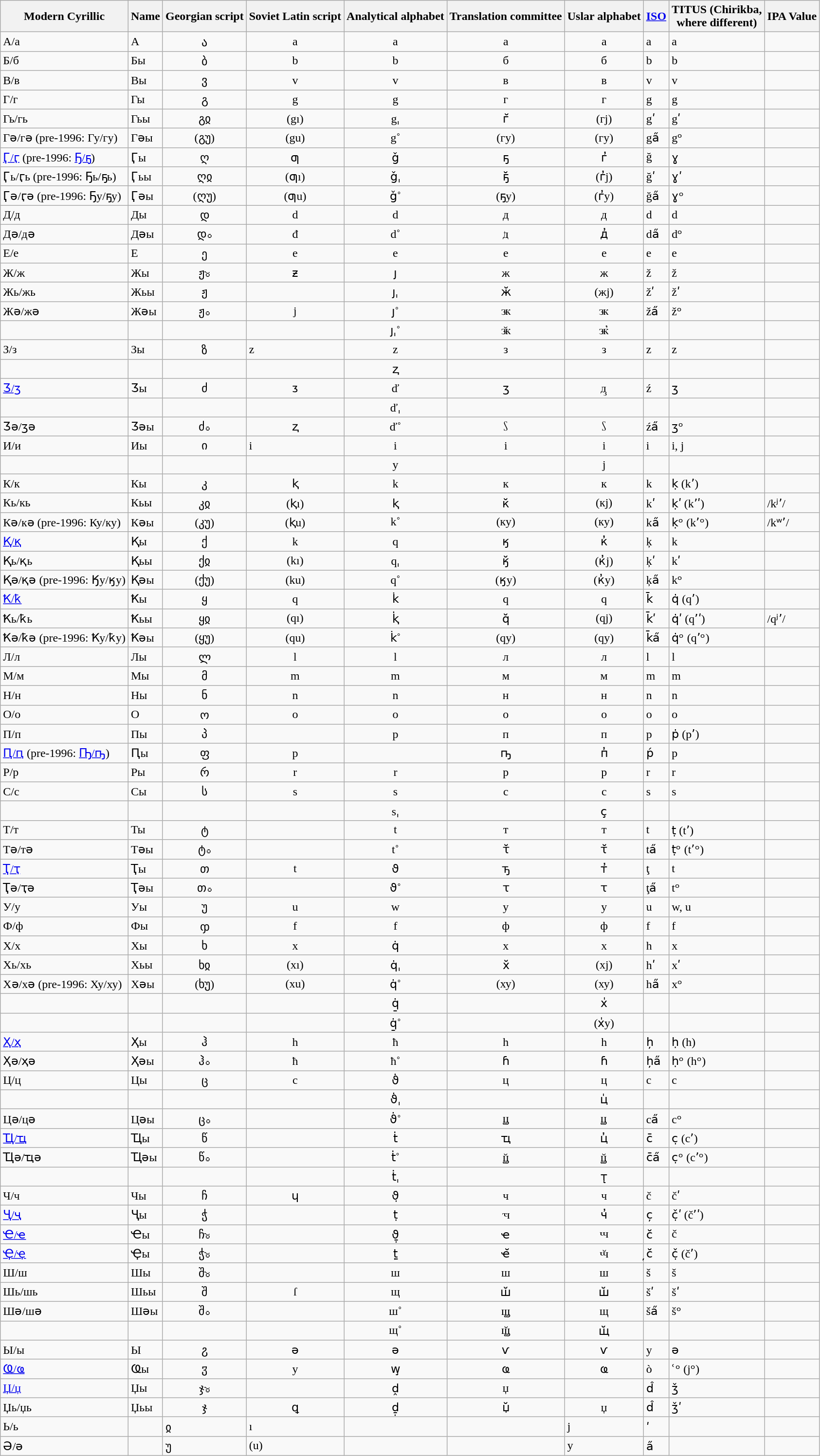<table class="wikitable">
<tr ---->
<th>Modern Cyrillic</th>
<th>Name</th>
<th>Georgian script</th>
<th>Soviet Latin script</th>
<th>Analytical alphabet</th>
<th>Translation committee</th>
<th>Uslar alphabet</th>
<th><a href='#'>ISO</a></th>
<th>TITUS (Chirikba,<br>where different)</th>
<th>IPA Value</th>
</tr>
<tr ---->
<td>А/а</td>
<td>А</td>
<td align="center">ა</td>
<td align="center">a</td>
<td align="center">a</td>
<td align="center">а</td>
<td align="center">а</td>
<td>a</td>
<td>а</td>
<td></td>
</tr>
<tr ---->
<td>Б/б</td>
<td>Бы</td>
<td align="center">ბ</td>
<td align="center">b</td>
<td align="center">b</td>
<td align="center">б</td>
<td align="center">б</td>
<td>b</td>
<td>b</td>
<td></td>
</tr>
<tr ---->
<td>В/в</td>
<td>Вы</td>
<td align="center">ვ</td>
<td align="center">v</td>
<td align="center">v</td>
<td align="center">в</td>
<td align="center">в</td>
<td>v</td>
<td>v</td>
<td></td>
</tr>
<tr ---->
<td>Г/г</td>
<td>Гы</td>
<td align="center">გ</td>
<td align="center">g</td>
<td align="center">g</td>
<td align="center">г</td>
<td align="center">г</td>
<td>g</td>
<td>g</td>
<td></td>
</tr>
<tr ---->
<td>Гь/гь</td>
<td>Гьы</td>
<td align="center">გჲ</td>
<td align="center">(gı)</td>
<td align="center">gˌ</td>
<td align="center">г̆</td>
<td align="center">(гj)</td>
<td>gʹ</td>
<td>gʹ</td>
<td></td>
</tr>
<tr ---->
<td>Гә/гә (pre-1996: Гу/гу)</td>
<td>Гәы</td>
<td align="center">(გუ)</td>
<td align="center">(gu)</td>
<td align="center">g˚</td>
<td align="center">(гу)</td>
<td align="center">(гу)</td>
<td>ga̋</td>
<td>gᵒ</td>
<td></td>
</tr>
<tr ---->
<td><a href='#'>Ӷ/ӷ</a> (pre-1996: <a href='#'>Ҕ/ҕ</a>)</td>
<td>Ӷы</td>
<td align="center">ღ</td>
<td align="center">ƣ</td>
<td align="center">ǧ</td>
<td align="center">ҕ</td>
<td align="center">г̓</td>
<td>ğ</td>
<td>ɣ</td>
<td></td>
</tr>
<tr ---->
<td>Ӷь/ӷь (pre-1996: Ҕь/ҕь)</td>
<td>Ӷьы</td>
<td align="center">ღჲ</td>
<td align="center">(ƣı)</td>
<td align="center">ǧˌ</td>
<td align="center">ҕ̆</td>
<td align="center">(г̓j)</td>
<td>ğʹ</td>
<td>ɣʹ</td>
<td></td>
</tr>
<tr ---->
<td>Ӷә/ӷә (pre-1996: Ҕу/ҕу)</td>
<td>Ӷәы</td>
<td align="center">(ღუ)</td>
<td align="center">(ƣu)</td>
<td align="center">ǧ˚</td>
<td align="center">(ҕу)</td>
<td align="center">(г̓у)</td>
<td>ğa̋ </td>
<td>ɣᵒ </td>
<td></td>
</tr>
<tr ---->
<td>Д/д</td>
<td>Ды</td>
<td align="center">დ</td>
<td align="center">d</td>
<td align="center">d</td>
<td align="center">д</td>
<td align="center">д</td>
<td>d</td>
<td>d</td>
<td></td>
</tr>
<tr ---->
<td>Дә/дә</td>
<td>Дәы</td>
<td align="center">დჿ</td>
<td align="center">đ</td>
<td align="center">d˚</td>
<td align="center">ꚁ</td>
<td align="center">д̓</td>
<td>da̋</td>
<td>dᵒ</td>
<td></td>
</tr>
<tr ---->
<td>Е/е</td>
<td>Е</td>
<td align="center">ე</td>
<td align="center">e</td>
<td align="center">e</td>
<td align="center">е</td>
<td align="center">е</td>
<td>e</td>
<td>e</td>
<td></td>
</tr>
<tr ---->
<td>Ж/ж</td>
<td>Жы</td>
<td align="center">ჟჾ</td>
<td align="center">ƶ</td>
<td align="center">ȷ</td>
<td align="center">ж</td>
<td align="center">ж</td>
<td>ž</td>
<td>ž</td>
<td></td>
</tr>
<tr ---->
<td>Жь/жь</td>
<td>Жьы</td>
<td align="center">ჟ</td>
<td align="center"></td>
<td align="center">ȷˌ</td>
<td align="center">ӂ</td>
<td align="center">(жj)</td>
<td>žʹ</td>
<td>žʹ</td>
<td></td>
</tr>
<tr ---->
<td>Жә/жә</td>
<td>Жәы</td>
<td align="center">ჟჿ</td>
<td align="center">j</td>
<td align="center">ȷ˚</td>
<td align="center">ꚅ</td>
<td align="center">ꚅ</td>
<td>ža̋</td>
<td>žᵒ</td>
<td></td>
</tr>
<tr>
<td></td>
<td></td>
<td align="center"></td>
<td align="center"></td>
<td align="center">ȷˌ˚</td>
<td align="center">ꚅ̆</td>
<td align="center">ꚅ̓</td>
<td></td>
<td></td>
<td></td>
</tr>
<tr ---->
<td>З/з</td>
<td>Зы</td>
<td align="center">ზ</td>
<td>z</td>
<td align="center">z</td>
<td align="center">з</td>
<td align="center">з</td>
<td>z</td>
<td>z</td>
<td></td>
</tr>
<tr>
<td></td>
<td></td>
<td align="center"></td>
<td></td>
<td align="center">ⱬ</td>
<td align="center"></td>
<td align="center"></td>
<td></td>
<td></td>
<td></td>
</tr>
<tr ---->
<td><a href='#'>Ӡ/ӡ</a></td>
<td>Ӡы</td>
<td align="center">ძ</td>
<td align="center">ᴣ</td>
<td align="center">ď</td>
<td align="center">ӡ</td>
<td align="center">ꚉ</td>
<td>ź</td>
<td>ʒ</td>
<td></td>
</tr>
<tr>
<td></td>
<td></td>
<td align="center"></td>
<td align="center"></td>
<td align="center">ďˌ</td>
<td align="center"></td>
<td align="center"></td>
<td></td>
<td></td>
<td></td>
</tr>
<tr ---->
<td>Ӡә/ӡә</td>
<td>Ӡәы</td>
<td align="center">ძჿ</td>
<td align="center">ⱬ</td>
<td align="center">ď˚</td>
<td align="center">ꚃ</td>
<td align="center">ꚃ</td>
<td>źa̋</td>
<td>ʒᵒ</td>
<td></td>
</tr>
<tr ---->
<td>И/и</td>
<td>Иы</td>
<td align="center">ი</td>
<td>i</td>
<td align="center">i</td>
<td align="center">i</td>
<td align="center">i</td>
<td>i</td>
<td>i, j</td>
<td></td>
</tr>
<tr>
<td></td>
<td></td>
<td align="center"></td>
<td></td>
<td align="center">y</td>
<td align="center"></td>
<td align="center">j</td>
<td></td>
<td></td>
<td></td>
</tr>
<tr ---->
<td>К/к</td>
<td>Кы</td>
<td align="center">კ</td>
<td align="center">ⱪ</td>
<td align="center">k</td>
<td align="center">к</td>
<td align="center">к</td>
<td>k</td>
<td>ḳ (kʼ)</td>
<td></td>
</tr>
<tr ---->
<td>Кь/кь</td>
<td>Кьы</td>
<td align="center">კჲ</td>
<td align="center">(ⱪı)</td>
<td align="center">ⱪ</td>
<td align="center">к̆</td>
<td align="center">(кj)</td>
<td>kʹ</td>
<td>ḳʹ (kʼʹ)</td>
<td>/kʲʼ/</td>
</tr>
<tr ---->
<td>Кә/кә (pre-1996: Ку/ку)</td>
<td>Кәы</td>
<td align="center">(კუ)</td>
<td align="center">(ⱪu)</td>
<td align="center">k˚</td>
<td align="center">(ку)</td>
<td align="center">(ку)</td>
<td>ka̋ </td>
<td>ḳᵒ (kʼᵒ)</td>
<td>/kʷʼ/</td>
</tr>
<tr ---->
<td><a href='#'>Қ/қ</a></td>
<td>Қы</td>
<td align="center">ქ</td>
<td align="center">k</td>
<td align="center">q</td>
<td align="center">ӄ</td>
<td align="center">к̓</td>
<td>ķ</td>
<td>k</td>
<td></td>
</tr>
<tr ---->
<td>Қь/қь</td>
<td>Қьы</td>
<td align="center">ქჲ</td>
<td align="center">(kı)</td>
<td align="center">qˌ</td>
<td align="center">ӄ̆</td>
<td align="center">(к̓j)</td>
<td>ķʹ</td>
<td>kʹ</td>
<td></td>
</tr>
<tr ---->
<td>Қә/қә (pre-1996: Ӄу/ӄу)</td>
<td>Қәы</td>
<td align="center">(ქუ)</td>
<td align="center">(ku)</td>
<td align="center">q˚</td>
<td align="center">(ӄу)</td>
<td align="center">(к̓у)</td>
<td>ķa̋ </td>
<td>kᵒ </td>
<td></td>
</tr>
<tr ---->
<td><a href='#'>Ҟ/ҟ</a></td>
<td>Ҟы</td>
<td align="center">ყ</td>
<td align="center">q</td>
<td align="center">k̇</td>
<td align="center">q</td>
<td align="center">q</td>
<td>k̄</td>
<td>q̇ (qʼ)</td>
<td></td>
</tr>
<tr ---->
<td>Ҟь/ҟь</td>
<td>Ҟьы</td>
<td align="center">ყჲ</td>
<td align="center">(qı)</td>
<td align="center">ⱪ̇</td>
<td align="center">q̆</td>
<td align="center">(qj)</td>
<td>k̄ʹ</td>
<td>q̇ʹ (qʼʹ)</td>
<td>/qʲʼ/</td>
</tr>
<tr ---->
<td>Ҟә/ҟә (pre-1996: Ҟу/ҟу)</td>
<td>Ҟәы</td>
<td align="center">(ყუ)</td>
<td align="center">(qu)</td>
<td align="center">k̇˚</td>
<td align="center">(qу)</td>
<td align="center">(qу)</td>
<td>k̄a̋ </td>
<td>q̇ᵒ (qʼᵒ)</td>
<td></td>
</tr>
<tr ---->
<td>Л/л</td>
<td>Лы</td>
<td align="center">ლ</td>
<td align="center">l</td>
<td align="center">l</td>
<td align="center">л</td>
<td align="center">л</td>
<td>l</td>
<td>l</td>
<td></td>
</tr>
<tr ---->
<td>М/м</td>
<td>Мы</td>
<td align="center">მ</td>
<td align="center">m</td>
<td align="center">m</td>
<td align="center">м</td>
<td align="center">м</td>
<td>m</td>
<td>m</td>
<td></td>
</tr>
<tr ---->
<td>Н/н</td>
<td>Ны</td>
<td align="center">ნ</td>
<td align="center">n</td>
<td align="center">n</td>
<td align="center">н</td>
<td align="center">н</td>
<td>n</td>
<td>n</td>
<td></td>
</tr>
<tr ---->
<td>О/о</td>
<td>О</td>
<td align="center">ო</td>
<td align="center">o</td>
<td align="center">o</td>
<td align="center">о</td>
<td align="center">о</td>
<td>o</td>
<td>o</td>
<td></td>
</tr>
<tr ---->
<td>П/п</td>
<td>Пы</td>
<td align="center">პ</td>
<td align="center"></td>
<td align="center">p</td>
<td align="center">п</td>
<td align="center">п</td>
<td>p</td>
<td>ṗ (pʼ)</td>
<td></td>
</tr>
<tr ---->
<td><a href='#'>Ԥ/ԥ</a> (pre-1996: <a href='#'>Ҧ/ҧ</a>)</td>
<td>Ԥы</td>
<td align="center">ფ</td>
<td align="center">p</td>
<td align="center"></td>
<td align="center">ҧ</td>
<td align="center">п̓</td>
<td>ṕ</td>
<td>p</td>
<td></td>
</tr>
<tr ---->
<td>Р/р</td>
<td>Ры</td>
<td align="center">რ</td>
<td align="center">r</td>
<td align="center">r</td>
<td align="center">р</td>
<td align="center">р</td>
<td>r</td>
<td>r</td>
<td></td>
</tr>
<tr ---->
<td>С/с</td>
<td>Сы</td>
<td align="center">ს</td>
<td align="center">s</td>
<td align="center">s</td>
<td align="center">с</td>
<td align="center">с</td>
<td>s</td>
<td>s</td>
<td></td>
</tr>
<tr>
<td></td>
<td></td>
<td align="center"></td>
<td align="center"></td>
<td align="center">sˌ</td>
<td align="center"></td>
<td align="center">ҫ</td>
<td></td>
<td></td>
<td></td>
</tr>
<tr ---->
<td>Т/т</td>
<td>Ты</td>
<td align="center">ტ</td>
<td align="center"></td>
<td align="center">t</td>
<td align="center">т</td>
<td align="center">т</td>
<td>t</td>
<td>ṭ (tʼ)</td>
<td></td>
</tr>
<tr ---->
<td>Тә/тә</td>
<td>Тәы</td>
<td align="center">ტჿ</td>
<td align="center"></td>
<td align="center">t˚</td>
<td align="center">ꚍ̆</td>
<td align="center">ꚍ̆</td>
<td>ta̋</td>
<td>ṭᵒ (tʼᵒ)</td>
<td></td>
</tr>
<tr ---->
<td><a href='#'>Ҭ/ҭ</a></td>
<td>Ҭы</td>
<td align="center">თ</td>
<td align="center">t</td>
<td align="center">ϑ</td>
<td align="center">ꚋ</td>
<td align="center">т̓</td>
<td>ţ</td>
<td>t</td>
<td></td>
</tr>
<tr ---->
<td>Ҭә/ҭә</td>
<td>Ҭәы</td>
<td align="center">თჿ</td>
<td align="center"></td>
<td align="center">ϑ˚</td>
<td align="center">ꚍ</td>
<td align="center">ꚍ</td>
<td>ţa̋</td>
<td>tᵒ</td>
<td></td>
</tr>
<tr ---->
<td>У/у</td>
<td>Уы</td>
<td align="center">უ</td>
<td align="center">u</td>
<td align="center">w</td>
<td align="center">у</td>
<td align="center">у</td>
<td>u</td>
<td>w, u</td>
<td></td>
</tr>
<tr ---->
<td>Ф/ф</td>
<td>Фы</td>
<td align="center">ჶ</td>
<td align="center">f</td>
<td align="center">f</td>
<td align="center">ф</td>
<td align="center">ф</td>
<td>f</td>
<td>f</td>
<td></td>
</tr>
<tr ---->
<td>Х/х</td>
<td>Хы</td>
<td align="center">ხ</td>
<td align="center">x</td>
<td align="center">q̇</td>
<td align="center">х</td>
<td align="center">х</td>
<td>h</td>
<td>x</td>
<td></td>
</tr>
<tr ---->
<td>Хь/хь</td>
<td>Хьы</td>
<td align="center">ხჲ</td>
<td align="center">(xı)</td>
<td align="center">q̇ˌ</td>
<td align="center">х̆</td>
<td align="center">(хj)</td>
<td>hʹ</td>
<td>xʹ</td>
<td></td>
</tr>
<tr ---->
<td>Хә/хә (pre-1996: Ху/ху)</td>
<td>Хәы</td>
<td align="center">(ხუ)</td>
<td align="center">(xu)</td>
<td align="center">q̇˚</td>
<td align="center">(ху)</td>
<td align="center">(ху)</td>
<td>ha̋</td>
<td>xᵒ</td>
<td></td>
</tr>
<tr>
<td></td>
<td></td>
<td align="center"></td>
<td align="center"></td>
<td align="center">q̱̇</td>
<td align="center"></td>
<td align="center">х̍</td>
<td></td>
<td></td>
<td></td>
</tr>
<tr>
<td></td>
<td></td>
<td align="center"></td>
<td align="center"></td>
<td align="center">q̱̇˚</td>
<td align="center"></td>
<td align="center">(х̍у)</td>
<td></td>
<td></td>
<td></td>
</tr>
<tr ---->
<td><a href='#'>Ҳ/ҳ</a></td>
<td>Ҳы</td>
<td align="center">ჰ</td>
<td align="center">h</td>
<td align="center">ħ</td>
<td align="center">h</td>
<td align="center">h</td>
<td>h̦</td>
<td>ḥ (h)</td>
<td></td>
</tr>
<tr ---->
<td>Ҳә/ҳә</td>
<td>Ҳәы</td>
<td align="center">ჰჿ</td>
<td align="center">ħ</td>
<td align="center">ħ˚</td>
<td align="center">ꚕ</td>
<td align="center">ꚕ</td>
<td>h̦a̋</td>
<td>ḥᵒ (hᵒ)</td>
<td></td>
</tr>
<tr ---->
<td>Ц/ц</td>
<td>Цы</td>
<td align="center">ც</td>
<td align="center">c</td>
<td align="center">ϑ̇</td>
<td align="center">ц</td>
<td align="center">ц</td>
<td>c</td>
<td>c</td>
<td></td>
</tr>
<tr>
<td></td>
<td></td>
<td align="center"></td>
<td align="center"></td>
<td align="center">ϑ̇ˌ</td>
<td align="center"></td>
<td align="center">ц̍</td>
<td></td>
<td></td>
<td></td>
</tr>
<tr ---->
<td>Цә/цә</td>
<td>Цәы</td>
<td align="center">ცჿ</td>
<td align="center"></td>
<td align="center">ϑ̇˚</td>
<td align="center">ꚏ</td>
<td align="center">ꚏ</td>
<td>ca̋</td>
<td>cᵒ</td>
<td></td>
</tr>
<tr ---->
<td><a href='#'>Ҵ/ҵ</a></td>
<td>Ҵы</td>
<td align="center">წ</td>
<td align="center"></td>
<td align="center">ṫ</td>
<td align="center">ҵ</td>
<td align="center">ц̓</td>
<td>c̄</td>
<td>c̣ (cʼ)</td>
<td></td>
</tr>
<tr ---->
<td>Ҵә/ҵә</td>
<td>Ҵәы</td>
<td align="center">წჿ</td>
<td align="center"></td>
<td align="center">ṫ˚</td>
<td align="center">ꚏ̆</td>
<td align="center">ꚏ̆</td>
<td>c̄a̋</td>
<td>c̣ᵒ (cʼᵒ)</td>
<td></td>
</tr>
<tr>
<td></td>
<td></td>
<td align="center"></td>
<td align="center"></td>
<td align="center">ṫˌ</td>
<td align="center"></td>
<td align="center">т̨</td>
<td></td>
<td></td>
<td></td>
</tr>
<tr ---->
<td>Ч/ч</td>
<td>Чы</td>
<td align="center">ჩ</td>
<td align="center">ɥ</td>
<td align="center">ϑ̣</td>
<td align="center">ч</td>
<td align="center">ч</td>
<td>č</td>
<td>čʹ</td>
<td></td>
</tr>
<tr ---->
<td><a href='#'>Ҷ/ҷ</a></td>
<td>Ҷы</td>
<td align="center">ჭ</td>
<td align="center"></td>
<td align="center">ṭ</td>
<td align="center">ꚓ</td>
<td align="center">ч̓</td>
<td>c̦</td>
<td>č̣ʹ (čʼʹ)</td>
<td></td>
</tr>
<tr ---->
<td><a href='#'>Ҽ/ҽ</a></td>
<td>Ҽы</td>
<td align="center">ჩჾ</td>
<td align="center"></td>
<td align="center">ϑ̱̣</td>
<td align="center">ҽ</td>
<td align="center">ꚇ</td>
<td>c̆</td>
<td>č</td>
<td></td>
</tr>
<tr ---->
<td><a href='#'>Ҿ/ҿ</a></td>
<td>Ҿы</td>
<td align="center">ჭჾ</td>
<td align="center"></td>
<td align="center">ṯ̣</td>
<td align="center">ҽ̆</td>
<td align="center">ꚇ̆</td>
<td>̦c̆ </td>
<td>č̣  (čʼ)</td>
<td></td>
</tr>
<tr ---->
<td>Ш/ш</td>
<td>Шы</td>
<td align="center">შჾ</td>
<td align="center"></td>
<td align="center">ш</td>
<td align="center">ш</td>
<td align="center">ш</td>
<td>š</td>
<td>š</td>
<td></td>
</tr>
<tr ---->
<td>Шь/шь</td>
<td>Шьы</td>
<td align="center">შ</td>
<td align="center">ſ</td>
<td align="center">щ</td>
<td align="center">ш̆</td>
<td align="center">ш̆</td>
<td>šʹ</td>
<td>šʹ</td>
<td></td>
</tr>
<tr ---->
<td>Шә/шә</td>
<td>Шәы</td>
<td align="center">შჿ</td>
<td align="center"></td>
<td align="center">ш˚</td>
<td align="center">ꚗ</td>
<td align="center">щ</td>
<td>ša̋</td>
<td>šᵒ</td>
<td></td>
</tr>
<tr>
<td></td>
<td></td>
<td align="center"></td>
<td align="center"></td>
<td align="center">щ˚</td>
<td align="center">ꚗ̆</td>
<td align="center">щ̆</td>
<td></td>
<td></td>
<td></td>
</tr>
<tr ---->
<td>Ы/ы</td>
<td>Ы</td>
<td align="center">ჷ</td>
<td align="center">ə</td>
<td align="center">ə</td>
<td align="center">ѵ</td>
<td align="center">ѵ</td>
<td>y</td>
<td>ə</td>
<td></td>
</tr>
<tr ---->
<td><a href='#'>Ҩ/ҩ</a></td>
<td>Ҩы</td>
<td align="center">ჳ</td>
<td align="center">y</td>
<td align="center">w̧</td>
<td align="center">ҩ</td>
<td align="center">ҩ</td>
<td>ò</td>
<td>ʿᵒ (jᵒ)</td>
<td></td>
</tr>
<tr ---->
<td><a href='#'>Џ/џ</a></td>
<td>Џы</td>
<td align="center">ჯჾ</td>
<td align="center"></td>
<td align="center">ḓ</td>
<td align="center">џ</td>
<td align="center"></td>
<td>d̂</td>
<td>ǯ</td>
<td></td>
</tr>
<tr ---->
<td>Џь/џь</td>
<td>Џьы</td>
<td align="center">ჯ</td>
<td align="center">ꝗ</td>
<td align="center">ḏ̣</td>
<td align="center">џ̆</td>
<td align="center">џ</td>
<td>d̂ </td>
<td>ǯʹ </td>
<td></td>
</tr>
<tr>
<td>Ь/ь</td>
<td></td>
<td>ჲ</td>
<td>ı</td>
<td></td>
<td></td>
<td>j</td>
<td>ʹ</td>
<td></td>
<td></td>
</tr>
<tr>
<td>Ә/ә</td>
<td></td>
<td>უ</td>
<td>(u)</td>
<td></td>
<td></td>
<td>у</td>
<td>a̋</td>
<td></td>
<td></td>
</tr>
</table>
